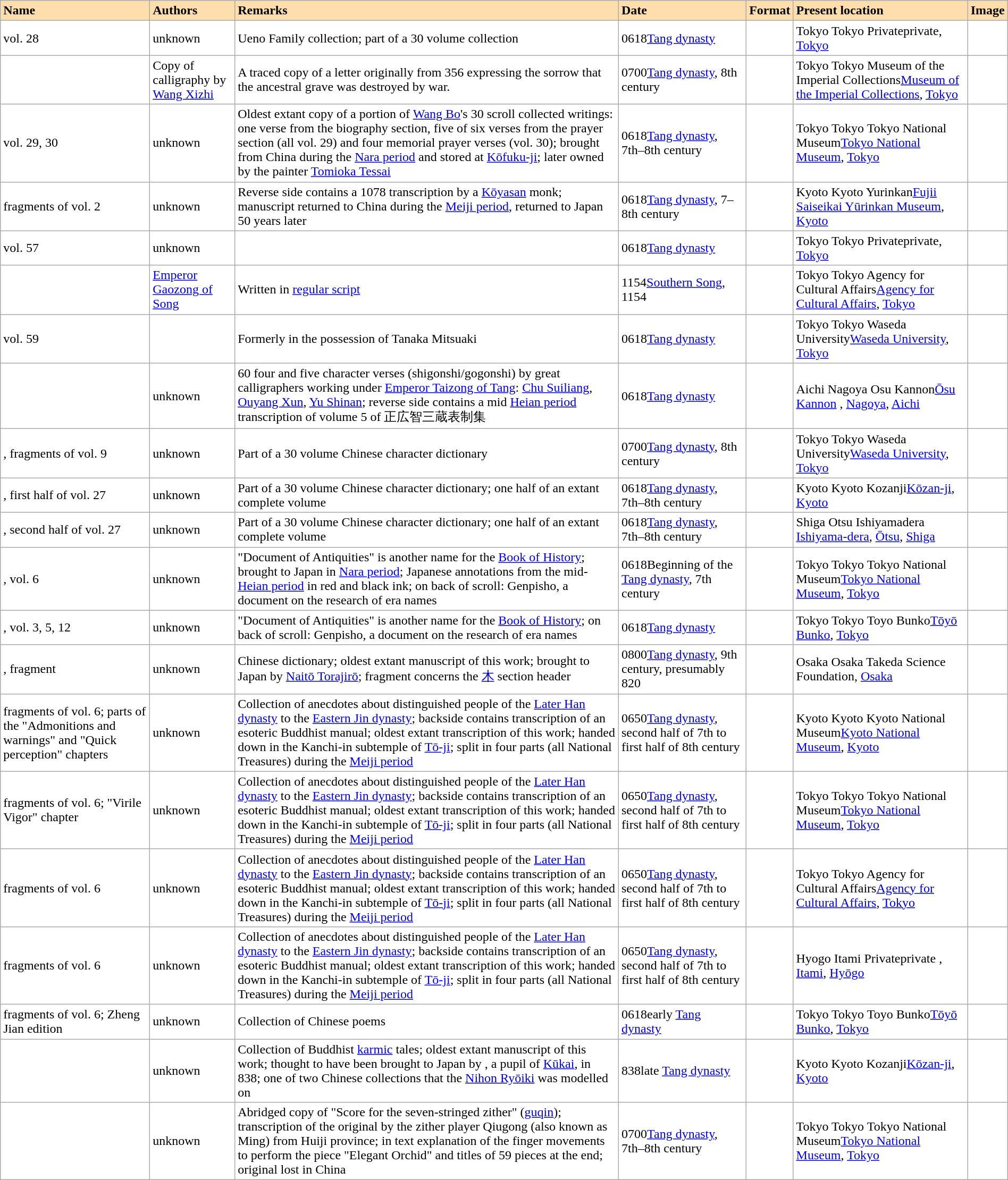<table class="wikitable sortable" style="width:100%; background:#fff;">
<tr>
<th style="text-align:left; background:#ffdead;">Name</th>
<th style="text-align:left; background:#ffdead;">Authors</th>
<th style="text-align:left; background:#ffdead;" class="unsortable">Remarks</th>
<th style="text-align:left; background:#ffdead;">Date</th>
<th style="text-align:left; background:#ffdead;">Format</th>
<th style="text-align:left; background:#ffdead;">Present location</th>
<th style="text-align:left; background:#ffdead;" class="unsortable">Image</th>
</tr>
<tr>
<td> vol. 28</td>
<td>unknown</td>
<td>Ueno Family collection; part of a 30 volume collection</td>
<td><span>0618</span><a href='#'>Tang dynasty</a></td>
<td></td>
<td><span>Tokyo Tokyo Private</span>private, <a href='#'>Tokyo</a></td>
<td></td>
</tr>
<tr>
<td></td>
<td>Copy of calligraphy by <a href='#'>Wang Xizhi</a></td>
<td>A traced copy of a letter originally from 356 expressing the sorrow that the ancestral grave was destroyed by war.</td>
<td><span>0700</span><a href='#'>Tang dynasty</a>, 8th century</td>
<td></td>
<td><span>Tokyo Tokyo Museum of the Imperial Collections</span><a href='#'>Museum of the Imperial Collections</a>, <a href='#'>Tokyo</a></td>
<td></td>
</tr>
<tr>
<td> vol. 29, 30</td>
<td>unknown</td>
<td>Oldest extant copy of a portion of <a href='#'>Wang Bo</a>'s 30 scroll collected writings: one verse from the biography section, five of six verses from the prayer section (all vol. 29) and four memorial prayer verses (vol. 30); brought from China during the <a href='#'>Nara period</a> and stored at <a href='#'>Kōfuku-ji</a>; later owned by the painter <a href='#'>Tomioka Tessai</a></td>
<td><span>0618</span><a href='#'>Tang dynasty</a>, 7th–8th century</td>
<td></td>
<td><span>Tokyo Tokyo Tokyo National Museum</span><a href='#'>Tokyo National Museum</a>, <a href='#'>Tokyo</a></td>
<td></td>
</tr>
<tr>
<td> fragments of vol. 2</td>
<td>unknown</td>
<td>Reverse side contains a 1078 transcription by a <a href='#'>Kōyasan</a> monk; manuscript returned to China during the <a href='#'>Meiji period</a>, returned to Japan 50 years later</td>
<td><span>0618</span><a href='#'>Tang dynasty</a>, 7–8th century</td>
<td></td>
<td><span>Kyoto Kyoto Yurinkan</span><a href='#'>Fujii Saiseikai Yūrinkan Museum</a>, <a href='#'>Kyoto</a></td>
<td></td>
</tr>
<tr>
<td> vol. 57</td>
<td>unknown</td>
<td></td>
<td><span>0618</span><a href='#'>Tang dynasty</a></td>
<td></td>
<td><span>Tokyo Tokyo Private</span>private, <a href='#'>Tokyo</a></td>
<td></td>
</tr>
<tr>
<td></td>
<td><a href='#'>Emperor Gaozong of Song</a></td>
<td>Written in <a href='#'>regular script</a></td>
<td><span>1154</span><a href='#'>Southern Song</a>, 1154</td>
<td></td>
<td><span>Tokyo Tokyo Agency for Cultural Affairs</span><a href='#'>Agency for Cultural Affairs</a>, <a href='#'>Tokyo</a></td>
<td></td>
</tr>
<tr>
<td> vol. 59</td>
<td></td>
<td>Formerly in the possession of Tanaka Mitsuaki</td>
<td><span>0618</span><a href='#'>Tang dynasty</a></td>
<td></td>
<td><span>Tokyo Tokyo Waseda University</span><a href='#'>Waseda University</a>, <a href='#'>Tokyo</a></td>
<td></td>
</tr>
<tr>
<td></td>
<td>unknown</td>
<td>60 four and five character verses (shigonshi/gogonshi) by great calligraphers working under <a href='#'>Emperor Taizong of Tang</a>: <a href='#'>Chu Suiliang</a>, <a href='#'>Ouyang Xun</a>, <a href='#'>Yu Shinan</a>; reverse side contains a mid <a href='#'>Heian period</a> transcription of volume 5 of 正広智三蔵表制集</td>
<td><span>0618</span><a href='#'>Tang dynasty</a></td>
<td></td>
<td><span>Aichi Nagoya Osu Kannon</span><a href='#'>Ōsu Kannon</a> , <a href='#'>Nagoya</a>, <a href='#'>Aichi</a></td>
<td></td>
</tr>
<tr>
<td>, fragments of vol. 9</td>
<td>unknown</td>
<td>Part of a 30 volume Chinese character dictionary</td>
<td><span>0700</span><a href='#'>Tang dynasty</a>, 8th century</td>
<td></td>
<td><span>Tokyo Tokyo Waseda University</span><a href='#'>Waseda University</a>, <a href='#'>Tokyo</a></td>
<td></td>
</tr>
<tr>
<td>, first half of vol. 27</td>
<td>unknown</td>
<td>Part of a 30 volume Chinese character dictionary; one half of an extant complete volume</td>
<td><span>0618</span><a href='#'>Tang dynasty</a>, 7th–8th century</td>
<td></td>
<td><span>Kyoto Kyoto Kozanji</span><a href='#'>Kōzan-ji</a>, <a href='#'>Kyoto</a></td>
<td></td>
</tr>
<tr>
<td>, second half of vol. 27</td>
<td>unknown</td>
<td>Part of a 30 volume Chinese character dictionary; one half of an extant complete volume</td>
<td><span>0618</span><a href='#'>Tang dynasty</a>, 7th–8th century</td>
<td></td>
<td><span>Shiga Otsu Ishiyamadera</span> <a href='#'>Ishiyama-dera</a>, <a href='#'>Ōtsu</a>, <a href='#'>Shiga</a></td>
<td></td>
</tr>
<tr>
<td>, vol. 6</td>
<td>unknown</td>
<td>"Document of Antiquities" is another name for the <a href='#'>Book of History</a>; brought to Japan in <a href='#'>Nara period</a>; Japanese annotations from the mid-<a href='#'>Heian period</a> in red and black ink; on back of scroll: Genpisho, a document on the research of era names</td>
<td><span>0618</span>Beginning of the <a href='#'>Tang dynasty</a>, 7th century</td>
<td></td>
<td><span>Tokyo Tokyo Tokyo National Museum</span><a href='#'>Tokyo National Museum</a>, <a href='#'>Tokyo</a></td>
<td></td>
</tr>
<tr>
<td>, vol. 3, 5, 12</td>
<td>unknown</td>
<td>"Document of Antiquities" is another name for the <a href='#'>Book of History</a>; on back of scroll: Genpisho, a document on the research of era names</td>
<td><span>0618</span><a href='#'>Tang dynasty</a></td>
<td></td>
<td><span>Tokyo Tokyo Toyo Bunko</span><a href='#'>Tōyō Bunko</a>, <a href='#'>Tokyo</a></td>
<td></td>
</tr>
<tr>
<td>, fragment</td>
<td>unknown</td>
<td>Chinese dictionary; oldest extant manuscript of this work; brought to Japan by <a href='#'>Naitō Torajirō</a>; fragment concerns the <a href='#'>木</a> section header</td>
<td><span>0800</span><a href='#'>Tang dynasty</a>, 9th century, presumably 820</td>
<td></td>
<td><span>Osaka Osaka Takeda Science Foundation</span>, <a href='#'>Osaka</a></td>
<td></td>
</tr>
<tr>
<td> fragments of vol. 6; parts of the "Admonitions and warnings" and "Quick perception" chapters</td>
<td>unknown</td>
<td>Collection of anecdotes about distinguished people of the <a href='#'>Later Han dynasty</a> to the <a href='#'>Eastern Jin dynasty</a>; backside contains transcription of an esoteric Buddhist manual; oldest extant transcription of this work; handed down in the Kanchi-in subtemple of <a href='#'>Tō-ji</a>; split in four parts (all National Treasures) during the <a href='#'>Meiji period</a></td>
<td><span>0650</span><a href='#'>Tang dynasty</a>, second half of 7th to first half of 8th century</td>
<td></td>
<td><span>Kyoto Kyoto Kyoto National Museum</span><a href='#'>Kyoto National Museum</a>, <a href='#'>Kyoto</a></td>
<td></td>
</tr>
<tr>
<td> fragments of vol. 6; "Virile Vigor" chapter</td>
<td>unknown</td>
<td>Collection of anecdotes about distinguished people of the <a href='#'>Later Han dynasty</a> to the <a href='#'>Eastern Jin dynasty</a>; backside contains transcription of an esoteric Buddhist manual; oldest extant transcription of this work; handed down in the Kanchi-in subtemple of <a href='#'>Tō-ji</a>; split in four parts (all National Treasures) during the <a href='#'>Meiji period</a></td>
<td><span>0650</span><a href='#'>Tang dynasty</a>, second half of 7th to first half of 8th century</td>
<td></td>
<td><span>Tokyo Tokyo Tokyo National Museum</span><a href='#'>Tokyo National Museum</a>, <a href='#'>Tokyo</a></td>
<td></td>
</tr>
<tr>
<td> fragments of vol. 6</td>
<td>unknown</td>
<td>Collection of anecdotes about distinguished people of the <a href='#'>Later Han dynasty</a> to the <a href='#'>Eastern Jin dynasty</a>; backside contains transcription of an esoteric Buddhist manual; oldest extant transcription of this work; handed down in the Kanchi-in subtemple of <a href='#'>Tō-ji</a>; split in four parts (all National Treasures) during the <a href='#'>Meiji period</a></td>
<td><span>0650</span><a href='#'>Tang dynasty</a>, second half of 7th to first half of 8th century</td>
<td></td>
<td><span>Tokyo Tokyo Agency for Cultural Affairs</span><a href='#'>Agency for Cultural Affairs</a>, <a href='#'>Tokyo</a></td>
<td></td>
</tr>
<tr>
<td> fragments of vol. 6</td>
<td>unknown</td>
<td>Collection of anecdotes about distinguished people of the <a href='#'>Later Han dynasty</a> to the <a href='#'>Eastern Jin dynasty</a>; backside contains transcription of an esoteric Buddhist manual; oldest extant transcription of this work; handed down in the Kanchi-in subtemple of <a href='#'>Tō-ji</a>; split in four parts (all National Treasures) during the <a href='#'>Meiji period</a></td>
<td><span>0650</span><a href='#'>Tang dynasty</a>, second half of 7th to first half of 8th century</td>
<td></td>
<td><span>Hyogo Itami Private</span>private , <a href='#'>Itami</a>, <a href='#'>Hyōgo</a></td>
<td></td>
</tr>
<tr>
<td> fragments of vol. 6; Zheng Jian edition</td>
<td>unknown</td>
<td>Collection of Chinese poems</td>
<td><span>0618</span>early <a href='#'>Tang dynasty</a></td>
<td></td>
<td><span>Tokyo Tokyo Toyo Bunko</span><a href='#'>Tōyō Bunko</a>, <a href='#'>Tokyo</a></td>
<td></td>
</tr>
<tr>
<td></td>
<td>unknown</td>
<td>Collection of Buddhist <a href='#'>karmic</a> tales; oldest extant manuscript of this work; thought to have been brought to Japan by , a pupil of <a href='#'>Kūkai</a>, in 838; one of two Chinese collections that the <a href='#'>Nihon Ryōiki</a> was modelled on</td>
<td><span>838</span>late <a href='#'>Tang dynasty</a></td>
<td></td>
<td><span>Kyoto Kyoto Kozanji</span><a href='#'>Kōzan-ji</a>, <a href='#'>Kyoto</a></td>
<td></td>
</tr>
<tr>
<td></td>
<td>unknown</td>
<td>Abridged copy of "Score for the seven-stringed zither" (<a href='#'>guqin</a>); transcription of the original by the zither player Qiugong (also known as Ming) from Huiji province; in text explanation of the finger movements to perform the piece "Elegant Orchid" and titles of 59 pieces at the end; original lost in China</td>
<td><span>0700</span><a href='#'>Tang dynasty</a>, 7th–8th century</td>
<td></td>
<td><span>Tokyo Tokyo Tokyo National Museum</span><a href='#'>Tokyo National Museum</a>, <a href='#'>Tokyo</a></td>
<td></td>
</tr>
</table>
